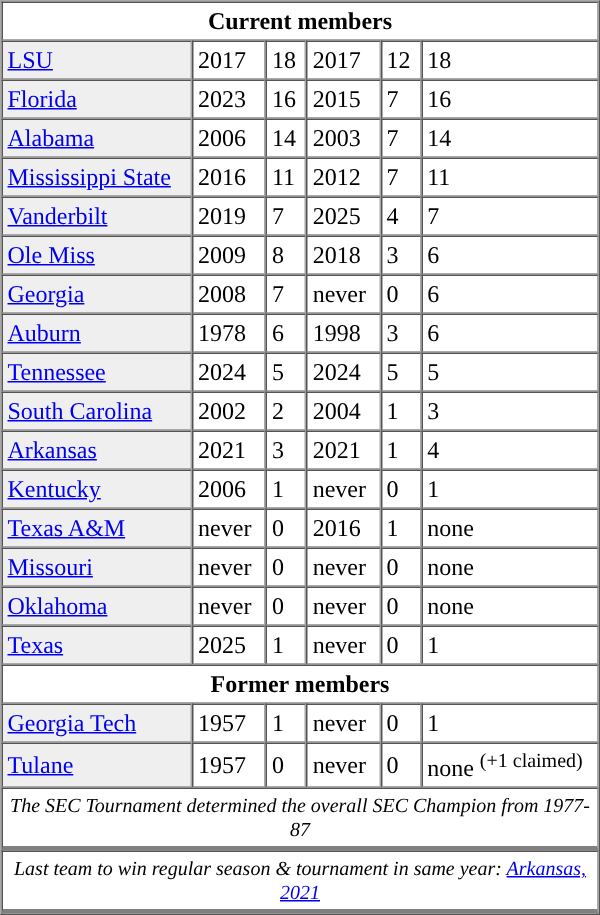<table border="1" cellpadding="3" cellspacing="0" align="right" width="400px">
<tr>
</tr>
<tr>
<td colspan=6 align="center"><strong>Current members</strong></td>
</tr>
<tr>
<td bgcolor="#efefef"><a href='#'>LSU</a></td>
<td>2017</td>
<td>18</td>
<td>2017</td>
<td>12</td>
<td>18</td>
</tr>
<tr>
<td bgcolor="#efefef"><a href='#'>Florida</a></td>
<td>2023</td>
<td>16</td>
<td>2015</td>
<td>7</td>
<td>16</td>
</tr>
<tr>
<td bgcolor="#efefef"><a href='#'>Alabama</a></td>
<td>2006</td>
<td>14</td>
<td>2003</td>
<td>7</td>
<td>14</td>
</tr>
<tr>
<td bgcolor="#efefef"><a href='#'>Mississippi State</a></td>
<td>2016</td>
<td>11</td>
<td>2012</td>
<td>7</td>
<td>11</td>
</tr>
<tr>
<td bgcolor="#efefef"><a href='#'>Vanderbilt</a></td>
<td>2019</td>
<td>7</td>
<td>2025</td>
<td>4</td>
<td>7</td>
</tr>
<tr>
<td bgcolor="#efefef"><a href='#'>Ole Miss</a></td>
<td>2009</td>
<td>8</td>
<td>2018</td>
<td>3</td>
<td>6</td>
</tr>
<tr>
<td bgcolor="#efefef"><a href='#'>Georgia</a></td>
<td>2008</td>
<td>7</td>
<td>never</td>
<td>0</td>
<td>6</td>
</tr>
<tr>
<td bgcolor="#efefef"><a href='#'>Auburn</a></td>
<td>1978</td>
<td>6</td>
<td>1998</td>
<td>3</td>
<td>6</td>
</tr>
<tr>
<td bgcolor="#efefef"><a href='#'>Tennessee</a></td>
<td>2024</td>
<td>5</td>
<td>2024</td>
<td>5</td>
<td>5</td>
</tr>
<tr>
<td bgcolor="#efefef"><a href='#'>South Carolina</a></td>
<td>2002</td>
<td>2</td>
<td>2004</td>
<td>1</td>
<td>3</td>
</tr>
<tr>
<td bgcolor="#efefef"><a href='#'>Arkansas</a></td>
<td>2021</td>
<td>3</td>
<td>2021</td>
<td>1</td>
<td>4</td>
</tr>
<tr>
<td bgcolor="#efefef"><a href='#'>Kentucky</a></td>
<td>2006</td>
<td>1</td>
<td>never</td>
<td>0</td>
<td>1</td>
</tr>
<tr>
<td bgcolor="#efefef"><a href='#'>Texas A&M</a></td>
<td>never</td>
<td>0</td>
<td>2016</td>
<td>1</td>
<td>none</td>
</tr>
<tr>
<td bgcolor="#efefef"><a href='#'>Missouri</a></td>
<td>never</td>
<td>0</td>
<td>never</td>
<td>0</td>
<td>none</td>
</tr>
<tr>
<td bgcolor="#efefef"><a href='#'>Oklahoma</a></td>
<td>never</td>
<td>0</td>
<td>never</td>
<td>0</td>
<td>none</td>
</tr>
<tr>
<td bgcolor="#efefef"><a href='#'>Texas</a></td>
<td>2025</td>
<td>1</td>
<td>never</td>
<td>0</td>
<td>1</td>
</tr>
<tr>
<td colspan=6 align="center"><strong>Former members</strong></td>
</tr>
<tr>
<td bgcolor="#efefef"><a href='#'>Georgia Tech</a></td>
<td>1957</td>
<td>1</td>
<td>never</td>
<td>0</td>
<td>1</td>
</tr>
<tr>
<td bgcolor="#efefef"><a href='#'>Tulane</a></td>
<td>1957</td>
<td>0</td>
<td>never</td>
<td>0</td>
<td>none <sup>(+1 claimed)</sup></td>
</tr>
<tr>
<td align="center" colspan=6 style="border-bottom:3px solid gray; font-size:smaller"><em>The SEC Tournament determined the overall SEC Champion from 1977-87</em></td>
</tr>
<tr>
<td align="center" colspan=6 style="border-bottom:3px solid gray; font-size:smaller"><em>Last team to win regular season & tournament in same year: <a href='#'>Arkansas, 2021</a></em></td>
</tr>
</table>
